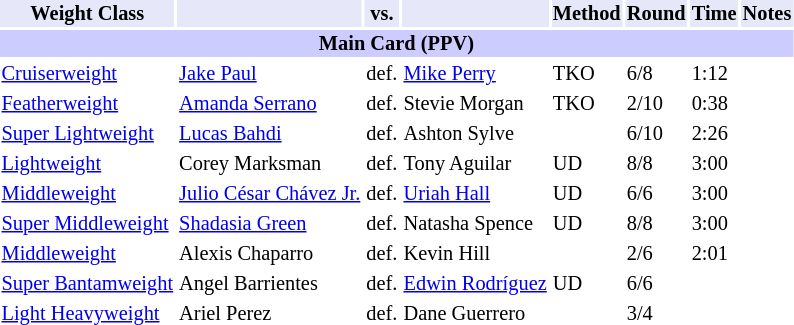<table class="toccolours" style="font-size: 85%;">
<tr>
<th style="background:#e6e8fa; color:#000; text-align:center;">Weight Class</th>
<th style="background:#e6e8fa; color:#000; text-align:center;"></th>
<th style="background:#e6e8fa; color:#000; text-align:center;">vs.</th>
<th style="background:#e6e8fa; color:#000; text-align:center;"></th>
<th style="background:#e6e8fa; color:#000; text-align:center;">Method</th>
<th style="background:#e6e8fa; color:#000; text-align:center;">Round</th>
<th style="background:#e6e8fa; color:#000; text-align:center;">Time</th>
<th style="background:#e6e8fa; color:#000; text-align:center;">Notes</th>
</tr>
<tr>
<th colspan="8" style="background-color: #ccccff;">Main Card (PPV)</th>
</tr>
<tr>
<td><a href='#'>Cruiserweight</a></td>
<td><a href='#'>Jake Paul</a></td>
<td>def.</td>
<td><a href='#'>Mike Perry</a></td>
<td>TKO</td>
<td>6/8</td>
<td>1:12</td>
<td></td>
</tr>
<tr>
<td><a href='#'>Featherweight</a></td>
<td><a href='#'>Amanda Serrano</a></td>
<td>def.</td>
<td>Stevie Morgan</td>
<td>TKO</td>
<td>2/10</td>
<td>0:38</td>
<td></td>
</tr>
<tr>
<td><a href='#'>Super Lightweight</a></td>
<td><a href='#'>Lucas Bahdi</a></td>
<td>def.</td>
<td>Ashton Sylve</td>
<td></td>
<td>6/10</td>
<td>2:26</td>
<td></td>
</tr>
<tr>
<td><a href='#'>Lightweight</a></td>
<td>Corey Marksman</td>
<td>def.</td>
<td>Tony Aguilar</td>
<td>UD</td>
<td>8/8</td>
<td>3:00</td>
<td></td>
</tr>
<tr>
<td><a href='#'>Middleweight</a></td>
<td><a href='#'>Julio César Chávez Jr.</a></td>
<td>def.</td>
<td><a href='#'>Uriah Hall</a></td>
<td>UD</td>
<td>6/6</td>
<td>3:00</td>
<td></td>
</tr>
<tr>
<td><a href='#'>Super Middleweight</a></td>
<td><a href='#'>Shadasia Green</a></td>
<td>def.</td>
<td>Natasha Spence</td>
<td>UD</td>
<td>8/8</td>
<td>3:00</td>
<td></td>
</tr>
<tr>
<td><a href='#'>Middleweight</a></td>
<td>Alexis Chaparro</td>
<td>def.</td>
<td>Kevin Hill</td>
<td></td>
<td>2/6</td>
<td>2:01</td>
<td></td>
</tr>
<tr>
<td><a href='#'>Super Bantamweight</a></td>
<td>Angel Barrientes</td>
<td>def.</td>
<td><a href='#'>Edwin Rodríguez</a></td>
<td>UD</td>
<td>6/6</td>
<td></td>
<td></td>
</tr>
<tr>
<td><a href='#'>Light Heavyweight</a></td>
<td>Ariel Perez</td>
<td>def.</td>
<td>Dane Guerrero</td>
<td></td>
<td>3/4</td>
<td></td>
<td></td>
</tr>
</table>
